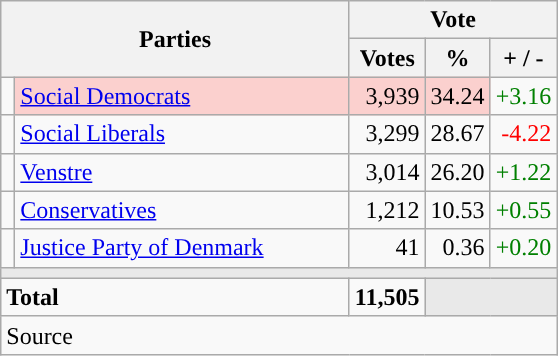<table class="wikitable" style="text-align:right;">
<tr>
<th style="text-align:centre;" rowspan="2" colspan="2" width="225">Parties</th>
<th colspan="3">Vote</th>
</tr>
<tr>
<th width="15">Votes</th>
<th width="15">%</th>
<th width="15">+ / -</th>
</tr>
<tr>
<td width="2" style="color:inherit;background:"></td>
<td bgcolor=#fbd0ce  align="left"><a href='#'>Social Democrats</a></td>
<td bgcolor=#fbd0ce>3,939</td>
<td bgcolor=#fbd0ce>34.24</td>
<td style=color:green;>+3.16</td>
</tr>
<tr>
<td width="2" style="color:inherit;background:"></td>
<td align="left"><a href='#'>Social Liberals</a></td>
<td>3,299</td>
<td>28.67</td>
<td style=color:red;>-4.22</td>
</tr>
<tr>
<td width="2" style="color:inherit;background:"></td>
<td align="left"><a href='#'>Venstre</a></td>
<td>3,014</td>
<td>26.20</td>
<td style=color:green;>+1.22</td>
</tr>
<tr>
<td width="2" style="color:inherit;background:"></td>
<td align="left"><a href='#'>Conservatives</a></td>
<td>1,212</td>
<td>10.53</td>
<td style=color:green;>+0.55</td>
</tr>
<tr>
<td width="2" style="color:inherit;background:"></td>
<td align="left"><a href='#'>Justice Party of Denmark</a></td>
<td>41</td>
<td>0.36</td>
<td style=color:green;>+0.20</td>
</tr>
<tr>
<td colspan="7" bgcolor="#E9E9E9"></td>
</tr>
<tr>
<td align="left" colspan="2"><strong>Total</strong></td>
<td><strong>11,505</strong></td>
<td bgcolor="#E9E9E9" colspan="2"></td>
</tr>
<tr>
<td align="left" colspan="6">Source</td>
</tr>
</table>
